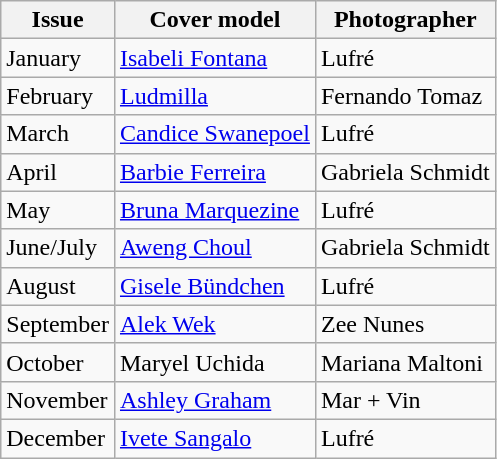<table class="wikitable">
<tr>
<th>Issue</th>
<th>Cover model</th>
<th>Photographer</th>
</tr>
<tr>
<td>January</td>
<td><a href='#'>Isabeli Fontana</a></td>
<td>Lufré</td>
</tr>
<tr>
<td>February</td>
<td><a href='#'>Ludmilla</a></td>
<td>Fernando Tomaz</td>
</tr>
<tr>
<td>March</td>
<td><a href='#'>Candice Swanepoel</a></td>
<td>Lufré</td>
</tr>
<tr>
<td>April</td>
<td><a href='#'>Barbie Ferreira</a></td>
<td>Gabriela Schmidt</td>
</tr>
<tr>
<td>May</td>
<td><a href='#'>Bruna Marquezine</a></td>
<td>Lufré</td>
</tr>
<tr>
<td>June/July</td>
<td><a href='#'>Aweng Choul</a></td>
<td>Gabriela Schmidt</td>
</tr>
<tr>
<td>August</td>
<td><a href='#'>Gisele Bündchen</a></td>
<td>Lufré</td>
</tr>
<tr>
<td>September</td>
<td><a href='#'>Alek Wek</a></td>
<td>Zee Nunes</td>
</tr>
<tr>
<td>October</td>
<td>Maryel Uchida</td>
<td>Mariana Maltoni</td>
</tr>
<tr>
<td>November</td>
<td><a href='#'>Ashley Graham</a></td>
<td>Mar + Vin</td>
</tr>
<tr>
<td>December</td>
<td><a href='#'>Ivete Sangalo</a></td>
<td>Lufré</td>
</tr>
</table>
